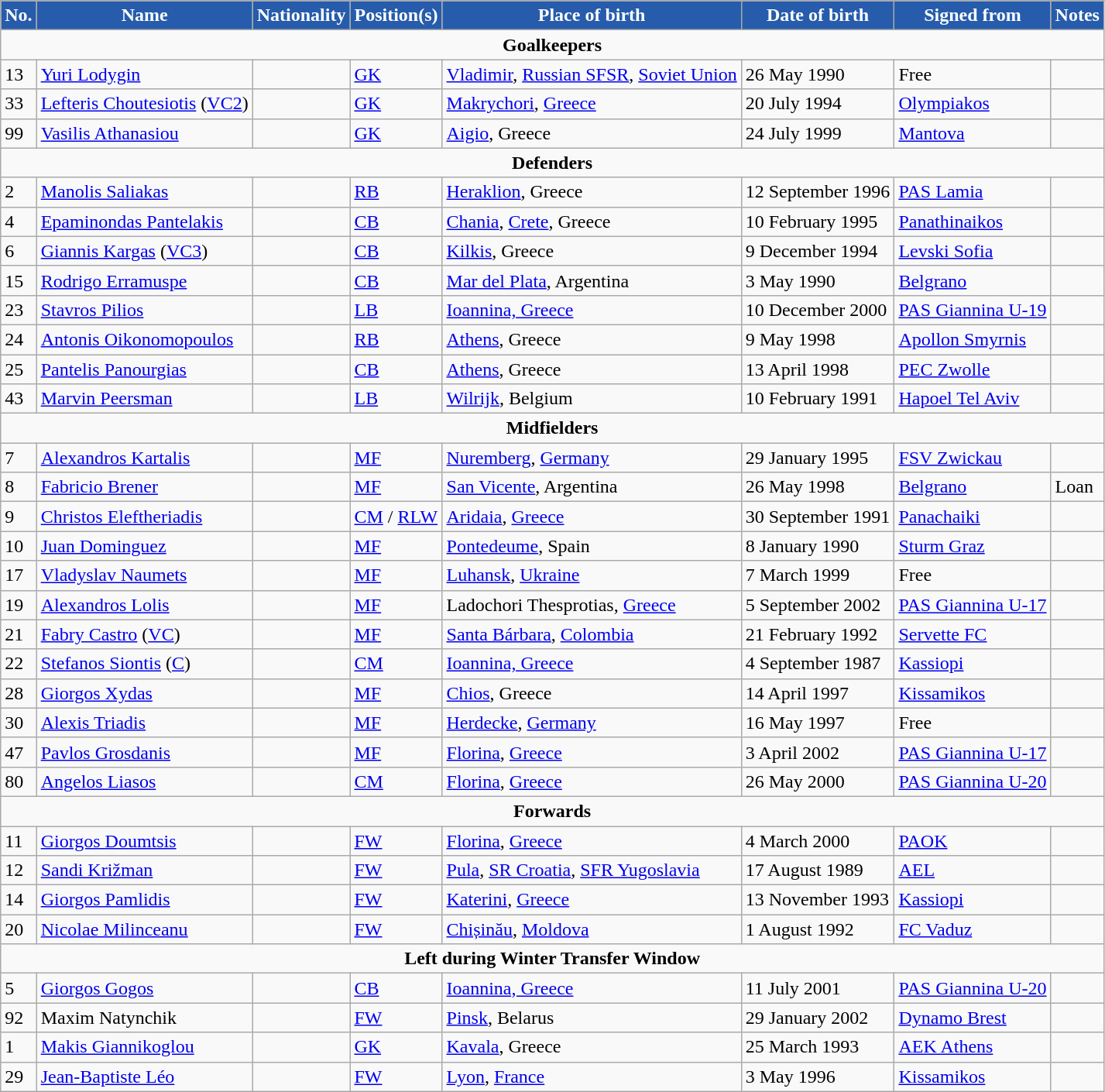<table class="wikitable">
<tr>
<th style="background:#265cab; color:white; text-align:center;">No.</th>
<th style="background:#265cab; color:white; text-align:center;">Name</th>
<th style="background:#265cab; color:white; text-align:center;">Nationality</th>
<th style="background:#265cab; color:white; text-align:center;">Position(s)</th>
<th style="background:#265cab; color:white; text-align:center;">Place of birth</th>
<th style="background:#265cab; color:white; text-align:center;">Date of birth</th>
<th style="background:#265cab; color:white; text-align:center;">Signed from</th>
<th style="background:#265cab; color:white; text-align:center;">Notes</th>
</tr>
<tr>
<td colspan="8" style="text-align:center;"><strong>Goalkeepers</strong></td>
</tr>
<tr>
<td>13</td>
<td><a href='#'>Yuri Lodygin</a></td>
<td> </td>
<td><a href='#'>GK</a></td>
<td><a href='#'>Vladimir</a>, <a href='#'>Russian SFSR</a>, <a href='#'>Soviet Union</a></td>
<td>26 May 1990</td>
<td>Free</td>
<td></td>
</tr>
<tr>
<td>33</td>
<td><a href='#'>Lefteris Choutesiotis</a> (<a href='#'>VC2</a>)</td>
<td></td>
<td><a href='#'>GK</a></td>
<td><a href='#'>Makrychori</a>, <a href='#'>Greece</a></td>
<td>20 July 1994</td>
<td> <a href='#'>Olympiakos</a></td>
<td></td>
</tr>
<tr>
<td>99</td>
<td><a href='#'>Vasilis Athanasiou</a></td>
<td></td>
<td><a href='#'>GK</a></td>
<td><a href='#'>Aigio</a>, Greece</td>
<td>24 July 1999</td>
<td> <a href='#'>Mantova</a></td>
<td></td>
</tr>
<tr>
<td colspan="8" style="text-align:center;"><strong>Defenders</strong></td>
</tr>
<tr>
<td>2</td>
<td><a href='#'>Manolis Saliakas</a></td>
<td></td>
<td><a href='#'>RB</a></td>
<td><a href='#'>Heraklion</a>, Greece</td>
<td>12 September 1996</td>
<td> <a href='#'>PAS Lamia</a></td>
<td></td>
</tr>
<tr>
<td>4</td>
<td><a href='#'>Epaminondas Pantelakis</a></td>
<td></td>
<td><a href='#'>CB</a></td>
<td><a href='#'>Chania</a>, <a href='#'>Crete</a>, Greece</td>
<td>10 February 1995</td>
<td> <a href='#'>Panathinaikos</a></td>
<td></td>
</tr>
<tr>
<td>6</td>
<td><a href='#'>Giannis Kargas</a> (<a href='#'>VC3</a>)</td>
<td></td>
<td><a href='#'>CB</a></td>
<td><a href='#'>Kilkis</a>, Greece</td>
<td>9 December 1994</td>
<td> <a href='#'>Levski Sofia</a></td>
<td></td>
</tr>
<tr>
<td>15</td>
<td><a href='#'>Rodrigo Erramuspe</a></td>
<td></td>
<td><a href='#'>CB</a></td>
<td><a href='#'>Mar del Plata</a>, Argentina</td>
<td>3 May 1990</td>
<td> <a href='#'>Belgrano</a></td>
<td></td>
</tr>
<tr>
<td>23</td>
<td><a href='#'>Stavros Pilios</a></td>
<td></td>
<td><a href='#'>LB</a></td>
<td><a href='#'>Ioannina, Greece</a></td>
<td>10 December 2000</td>
<td> <a href='#'>PAS Giannina U-19</a></td>
<td></td>
</tr>
<tr>
<td>24</td>
<td><a href='#'>Antonis Oikonomopoulos</a></td>
<td></td>
<td><a href='#'>RB</a></td>
<td><a href='#'>Athens</a>, Greece</td>
<td>9 May 1998</td>
<td> <a href='#'>Apollon Smyrnis</a></td>
<td></td>
</tr>
<tr>
<td>25</td>
<td><a href='#'>Pantelis Panourgias</a></td>
<td></td>
<td><a href='#'>CB</a></td>
<td><a href='#'>Athens</a>, Greece</td>
<td>13 April 1998</td>
<td> <a href='#'>PEC Zwolle</a></td>
<td></td>
</tr>
<tr>
<td>43</td>
<td><a href='#'>Marvin Peersman</a></td>
<td></td>
<td><a href='#'>LB</a></td>
<td><a href='#'>Wilrijk</a>, Belgium</td>
<td>10 February 1991</td>
<td> <a href='#'>Hapoel Tel Aviv</a></td>
<td></td>
</tr>
<tr>
<td colspan="8" style="text-align:center;"><strong>Midfielders</strong></td>
</tr>
<tr>
<td>7</td>
<td><a href='#'>Alexandros Kartalis</a></td>
<td></td>
<td><a href='#'>MF</a></td>
<td><a href='#'>Nuremberg</a>, <a href='#'>Germany</a></td>
<td>29 January 1995</td>
<td> <a href='#'>FSV Zwickau</a></td>
<td></td>
</tr>
<tr>
<td>8</td>
<td><a href='#'>Fabricio Brener</a></td>
<td></td>
<td><a href='#'>MF</a></td>
<td><a href='#'>San Vicente</a>, Argentina</td>
<td>26 May 1998</td>
<td> <a href='#'>Belgrano</a></td>
<td>Loan</td>
</tr>
<tr>
<td>9</td>
<td><a href='#'>Christos Eleftheriadis</a></td>
<td></td>
<td><a href='#'>CM</a> / <a href='#'>RLW</a></td>
<td><a href='#'>Aridaia</a>, <a href='#'>Greece</a></td>
<td>30 September 1991</td>
<td> <a href='#'>Panachaiki</a></td>
<td></td>
</tr>
<tr>
<td>10</td>
<td><a href='#'>Juan Dominguez</a></td>
<td></td>
<td><a href='#'>MF</a></td>
<td><a href='#'>Pontedeume</a>, Spain</td>
<td>8 January 1990</td>
<td> <a href='#'>Sturm Graz</a></td>
<td></td>
</tr>
<tr>
<td>17</td>
<td><a href='#'>Vladyslav Naumets</a></td>
<td></td>
<td><a href='#'>MF</a></td>
<td><a href='#'>Luhansk</a>, <a href='#'>Ukraine</a></td>
<td>7 March 1999</td>
<td>Free</td>
<td></td>
</tr>
<tr>
<td>19</td>
<td><a href='#'>Alexandros Lolis</a></td>
<td></td>
<td><a href='#'>MF</a></td>
<td>Ladochori Thesprotias, <a href='#'>Greece</a></td>
<td>5 September 2002</td>
<td> <a href='#'>PAS Giannina U-17</a></td>
<td></td>
</tr>
<tr>
<td>21</td>
<td><a href='#'>Fabry Castro</a> (<a href='#'>VC</a>)</td>
<td></td>
<td><a href='#'>MF</a></td>
<td><a href='#'>Santa Bárbara</a>, <a href='#'>Colombia</a></td>
<td>21 February 1992</td>
<td> <a href='#'>Servette FC</a></td>
<td></td>
</tr>
<tr>
<td>22</td>
<td><a href='#'>Stefanos Siontis</a> (<a href='#'>C</a>)</td>
<td></td>
<td><a href='#'>CM</a></td>
<td><a href='#'>Ioannina, Greece</a></td>
<td>4 September 1987</td>
<td> <a href='#'>Kassiopi</a></td>
<td></td>
</tr>
<tr>
<td>28</td>
<td><a href='#'>Giorgos Xydas</a></td>
<td></td>
<td><a href='#'>MF</a></td>
<td><a href='#'>Chios</a>, Greece</td>
<td>14 April 1997</td>
<td> <a href='#'>Kissamikos</a></td>
<td></td>
</tr>
<tr>
<td>30</td>
<td><a href='#'>Alexis Triadis</a></td>
<td></td>
<td><a href='#'>MF</a></td>
<td><a href='#'>Herdecke</a>, <a href='#'>Germany</a></td>
<td>16 May 1997</td>
<td>Free</td>
<td></td>
</tr>
<tr>
<td>47</td>
<td><a href='#'>Pavlos Grosdanis</a></td>
<td></td>
<td><a href='#'>MF</a></td>
<td><a href='#'>Florina</a>, <a href='#'>Greece</a></td>
<td>3 April 2002</td>
<td> <a href='#'>PAS Giannina U-17</a></td>
<td></td>
</tr>
<tr>
<td>80</td>
<td><a href='#'>Angelos Liasos</a></td>
<td></td>
<td><a href='#'>CM</a></td>
<td><a href='#'>Florina</a>, <a href='#'>Greece</a></td>
<td>26 May 2000</td>
<td> <a href='#'>PAS Giannina U-20</a></td>
<td></td>
</tr>
<tr>
<td colspan="8" style="text-align:center;"><strong>Forwards</strong></td>
</tr>
<tr>
<td>11</td>
<td><a href='#'>Giorgos Doumtsis</a></td>
<td></td>
<td><a href='#'>FW</a></td>
<td><a href='#'>Florina</a>, <a href='#'>Greece</a></td>
<td>4 March 2000</td>
<td> <a href='#'>PAOK</a></td>
<td></td>
</tr>
<tr>
<td>12</td>
<td><a href='#'>Sandi Križman</a></td>
<td></td>
<td><a href='#'>FW</a></td>
<td><a href='#'>Pula</a>, <a href='#'>SR Croatia</a>, <a href='#'>SFR Yugoslavia</a></td>
<td>17 August 1989</td>
<td> <a href='#'>AEL</a></td>
<td></td>
</tr>
<tr>
<td>14</td>
<td><a href='#'>Giorgos Pamlidis</a></td>
<td></td>
<td><a href='#'>FW</a></td>
<td><a href='#'>Katerini</a>, <a href='#'>Greece</a></td>
<td>13 November 1993</td>
<td> <a href='#'>Kassiopi</a></td>
<td></td>
</tr>
<tr>
<td>20</td>
<td><a href='#'>Nicolae Milinceanu</a></td>
<td></td>
<td><a href='#'>FW</a></td>
<td><a href='#'>Chișinău</a>, <a href='#'>Moldova</a></td>
<td>1 August 1992</td>
<td> <a href='#'>FC Vaduz</a></td>
<td></td>
</tr>
<tr>
<td colspan="8" style="text-align:center;"><strong>Left during Winter Transfer Window</strong></td>
</tr>
<tr>
<td>5</td>
<td><a href='#'>Giorgos Gogos</a></td>
<td></td>
<td><a href='#'>CB</a></td>
<td><a href='#'>Ioannina, Greece</a></td>
<td>11 July 2001</td>
<td> <a href='#'>PAS Giannina U-20</a></td>
<td></td>
</tr>
<tr>
<td>92</td>
<td>Maxim Natynchik</td>
<td></td>
<td><a href='#'>FW</a></td>
<td><a href='#'>Pinsk</a>, Belarus</td>
<td>29 January 2002</td>
<td> <a href='#'>Dynamo Brest</a></td>
<td></td>
</tr>
<tr>
<td>1</td>
<td><a href='#'>Makis Giannikoglou</a></td>
<td></td>
<td><a href='#'>GK</a></td>
<td><a href='#'>Kavala</a>, Greece</td>
<td>25 March 1993</td>
<td> <a href='#'>AEK Athens</a></td>
<td></td>
</tr>
<tr>
<td>29</td>
<td><a href='#'>Jean-Baptiste Léo</a></td>
<td></td>
<td><a href='#'>FW</a></td>
<td><a href='#'>Lyon</a>, <a href='#'>France</a></td>
<td>3 May 1996</td>
<td> <a href='#'>Kissamikos</a></td>
<td></td>
</tr>
</table>
